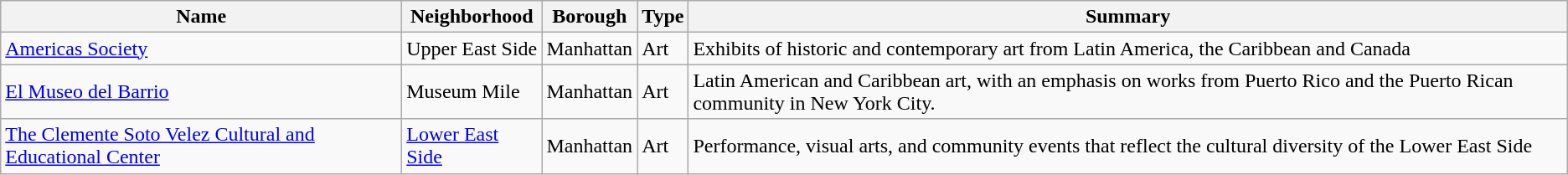<table class="wikitable sortable">
<tr>
<th>Name</th>
<th>Neighborhood</th>
<th>Borough</th>
<th>Type</th>
<th>Summary</th>
</tr>
<tr>
<td><a href='#'>Americas Society</a></td>
<td>Upper East Side</td>
<td>Manhattan</td>
<td>Art</td>
<td>Exhibits of historic and contemporary art from Latin America, the Caribbean and Canada</td>
</tr>
<tr>
<td><a href='#'>El Museo del Barrio</a></td>
<td>Museum Mile</td>
<td>Manhattan</td>
<td>Art</td>
<td>Latin American and Caribbean art, with an emphasis on works from Puerto Rico and the Puerto Rican community in New York City.</td>
</tr>
<tr>
<td><a href='#'>The Clemente Soto Velez Cultural and Educational Center</a></td>
<td><a href='#'>Lower East Side</a></td>
<td>Manhattan</td>
<td>Art</td>
<td>Performance, visual arts, and community events that reflect the cultural diversity of the Lower East Side</td>
</tr>
</table>
